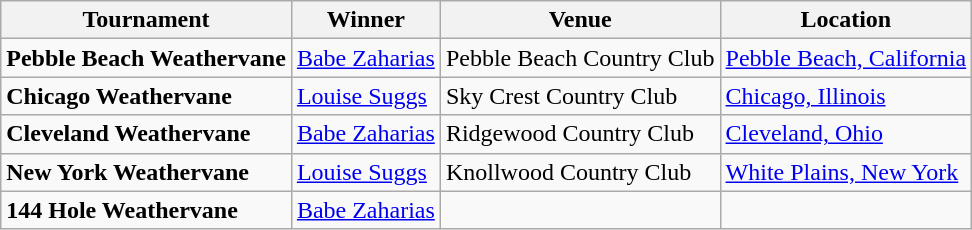<table class=wikitable>
<tr>
<th>Tournament</th>
<th>Winner</th>
<th>Venue</th>
<th>Location</th>
</tr>
<tr>
<td><strong>Pebble Beach Weathervane</strong></td>
<td><a href='#'>Babe Zaharias</a></td>
<td>Pebble Beach Country Club</td>
<td><a href='#'>Pebble Beach, California</a></td>
</tr>
<tr>
<td><strong>Chicago Weathervane</strong></td>
<td><a href='#'>Louise Suggs</a></td>
<td>Sky Crest Country Club</td>
<td><a href='#'>Chicago, Illinois</a></td>
</tr>
<tr>
<td><strong>Cleveland Weathervane</strong></td>
<td><a href='#'>Babe Zaharias</a></td>
<td>Ridgewood Country Club</td>
<td><a href='#'>Cleveland, Ohio</a></td>
</tr>
<tr>
<td><strong>New York Weathervane</strong></td>
<td><a href='#'>Louise Suggs</a></td>
<td>Knollwood Country Club</td>
<td><a href='#'>White Plains, New York</a></td>
</tr>
<tr>
<td><strong>144 Hole Weathervane</strong></td>
<td><a href='#'>Babe Zaharias</a></td>
<td></td>
<td></td>
</tr>
</table>
